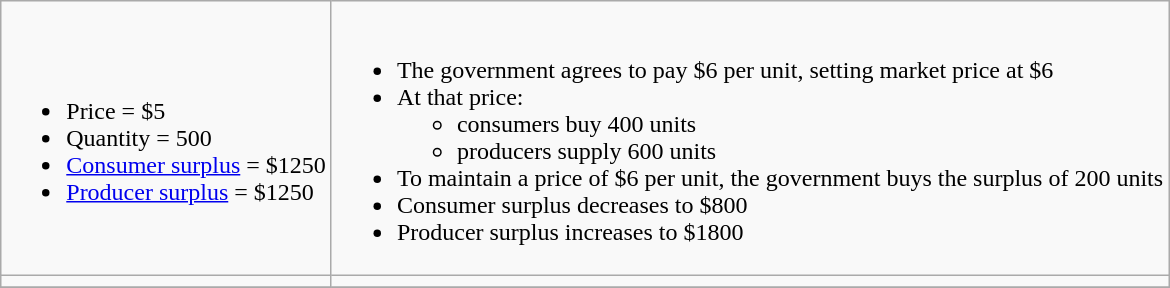<table class="wikitable">
<tr>
<td><br><ul><li>Price = $5</li><li>Quantity = 500</li><li><a href='#'>Consumer surplus</a> = $1250</li><li><a href='#'>Producer surplus</a> = $1250</li></ul></td>
<td><br><ul><li>The government agrees to pay $6 per unit, setting market price at $6</li><li>At that price:<ul><li>consumers buy 400 units</li><li>producers supply 600 units</li></ul></li><li>To maintain a price of $6 per unit, the government buys the surplus of 200 units</li><li>Consumer surplus decreases to $800</li><li>Producer surplus increases to $1800</li></ul></td>
</tr>
<tr>
<td></td>
<td></td>
</tr>
<tr>
</tr>
</table>
